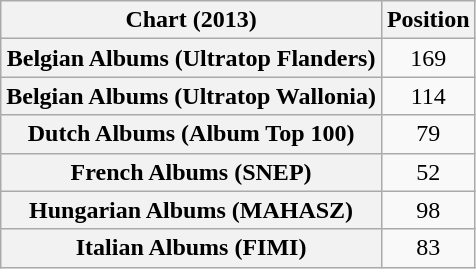<table class="wikitable sortable plainrowheaders" style="text-align:center;">
<tr>
<th>Chart (2013)</th>
<th>Position</th>
</tr>
<tr>
<th scope="row">Belgian Albums (Ultratop Flanders)</th>
<td>169</td>
</tr>
<tr>
<th scope="row">Belgian Albums (Ultratop Wallonia)</th>
<td>114</td>
</tr>
<tr>
<th scope="row">Dutch Albums (Album Top 100)</th>
<td>79</td>
</tr>
<tr>
<th scope="row">French Albums (SNEP)</th>
<td>52</td>
</tr>
<tr>
<th scope="row">Hungarian Albums (MAHASZ)</th>
<td>98</td>
</tr>
<tr>
<th scope="row">Italian Albums (FIMI)</th>
<td>83</td>
</tr>
</table>
